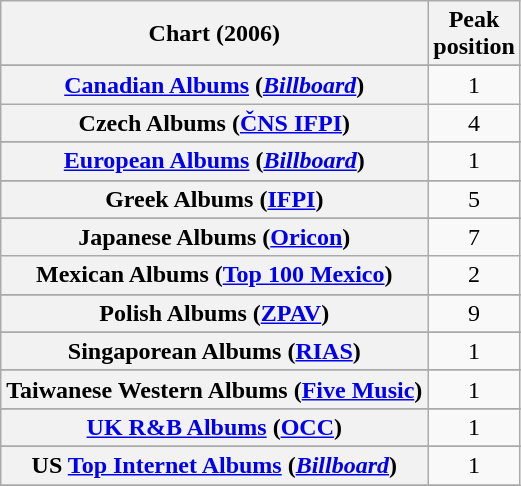<table class="wikitable sortable plainrowheaders" style="text-align:center;">
<tr>
<th scope="col">Chart (2006)</th>
<th scope="col">Peak<br>position</th>
</tr>
<tr>
</tr>
<tr>
</tr>
<tr>
</tr>
<tr>
</tr>
<tr>
<th scope="row"><a href='#'>Canadian Albums</a> (<em><a href='#'>Billboard</a></em>)</th>
<td>1</td>
</tr>
<tr>
<th scope="row">Czech Albums (<a href='#'>ČNS IFPI</a>)</th>
<td>4</td>
</tr>
<tr>
</tr>
<tr>
</tr>
<tr>
<th scope="row"><a href='#'>European Albums</a> (<em><a href='#'>Billboard</a></em>)</th>
<td>1</td>
</tr>
<tr>
</tr>
<tr>
</tr>
<tr>
</tr>
<tr>
<th scope="row">Greek Albums (<a href='#'>IFPI</a>)</th>
<td style="text-align:center;">5</td>
</tr>
<tr>
</tr>
<tr>
</tr>
<tr>
</tr>
<tr>
<th scope="row">Japanese Albums (<a href='#'>Oricon</a>)</th>
<td>7</td>
</tr>
<tr>
<th scope="row">Mexican Albums (<a href='#'>Top 100 Mexico</a>)</th>
<td>2</td>
</tr>
<tr>
</tr>
<tr>
</tr>
<tr>
<th scope="row">Polish Albums (<a href='#'>ZPAV</a>)</th>
<td>9</td>
</tr>
<tr>
</tr>
<tr>
</tr>
<tr>
<th scope="row">Singaporean Albums (<a href='#'>RIAS</a>)</th>
<td>1</td>
</tr>
<tr>
</tr>
<tr>
</tr>
<tr>
</tr>
<tr>
<th scope="row">Taiwanese Western Albums (<a href='#'>Five Music</a>)</th>
<td>1</td>
</tr>
<tr>
</tr>
<tr>
<th scope="row"><a href='#'>UK R&B Albums</a> (<a href='#'>OCC</a>)</th>
<td>1</td>
</tr>
<tr>
</tr>
<tr>
<th scope="row">US <a href='#'>Top Internet Albums</a> (<em><a href='#'>Billboard</a></em>)</th>
<td>1</td>
</tr>
<tr>
</tr>
</table>
